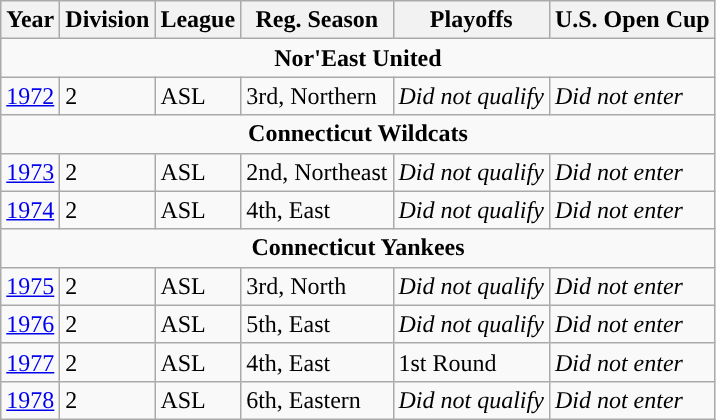<table class="wikitable">
<tr>
<th>Year</th>
<th>Division</th>
<th>League</th>
<th>Reg. Season</th>
<th>Playoffs</th>
<th>U.S. Open Cup</th>
</tr>
<tr>
<td colspan="6" style="text-align:center;"><strong>Nor'East United</strong></td>
</tr>
<tr>
<td><a href='#'>1972</a></td>
<td>2</td>
<td>ASL</td>
<td>3rd, Northern</td>
<td><em>Did not qualify</em></td>
<td><em>Did not enter</em></td>
</tr>
<tr>
<td colspan="6" style="text-align:center;"><strong>Connecticut Wildcats</strong></td>
</tr>
<tr>
<td><a href='#'>1973</a></td>
<td>2</td>
<td>ASL</td>
<td>2nd, Northeast</td>
<td><em>Did not qualify</em></td>
<td><em>Did not enter</em></td>
</tr>
<tr>
<td><a href='#'>1974</a></td>
<td>2</td>
<td>ASL</td>
<td>4th, East</td>
<td><em>Did not qualify</em></td>
<td><em>Did not enter</em></td>
</tr>
<tr>
<td colspan="6" style="text-align:center;"><strong>Connecticut Yankees</strong></td>
</tr>
<tr>
<td><a href='#'>1975</a></td>
<td>2</td>
<td>ASL</td>
<td>3rd, North</td>
<td><em>Did not qualify</em></td>
<td><em>Did not enter</em></td>
</tr>
<tr>
<td><a href='#'>1976</a></td>
<td>2</td>
<td>ASL</td>
<td>5th, East</td>
<td><em>Did not qualify</em></td>
<td><em>Did not enter</em></td>
</tr>
<tr>
<td><a href='#'>1977</a></td>
<td>2</td>
<td>ASL</td>
<td>4th, East</td>
<td>1st Round</td>
<td><em>Did not enter</em></td>
</tr>
<tr>
<td><a href='#'>1978</a></td>
<td>2</td>
<td>ASL</td>
<td>6th, Eastern</td>
<td><em>Did not qualify</em></td>
<td><em>Did not enter</em></td>
</tr>
</table>
